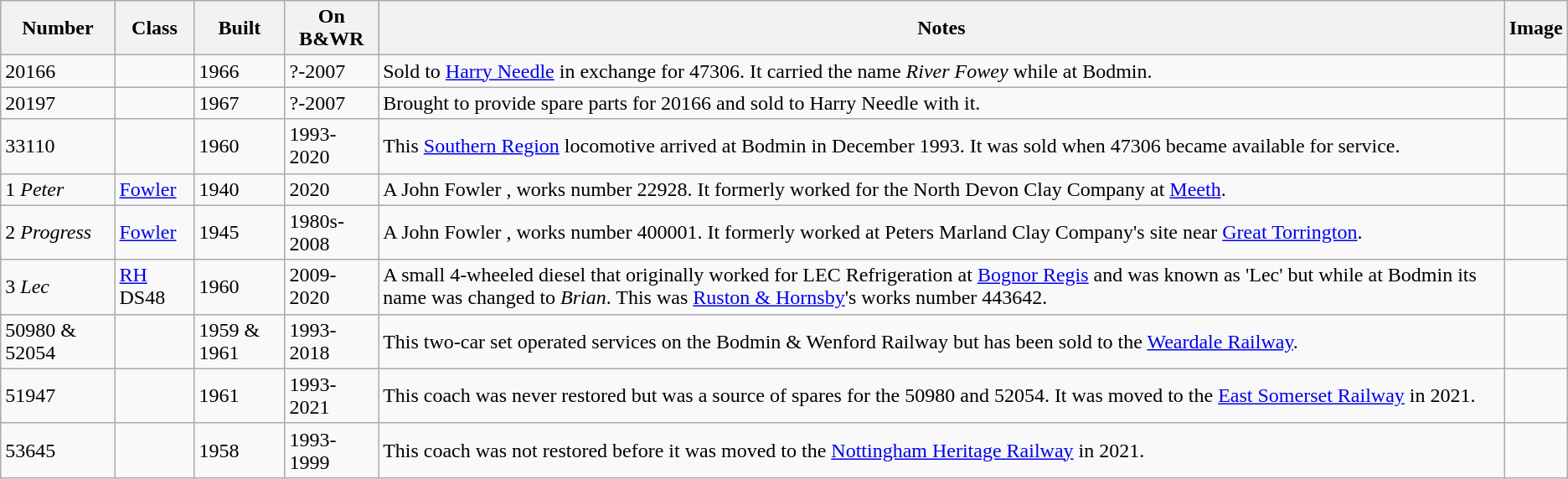<table class="wikitable sortable">
<tr>
<th>Number</th>
<th>Class</th>
<th>Built</th>
<th>On B&WR</th>
<th class=unsortable>Notes</th>
<th class=unsortable>Image</th>
</tr>
<tr>
<td>20166</td>
<td></td>
<td>1966</td>
<td>?-2007</td>
<td>Sold to <a href='#'>Harry Needle</a> in exchange for 47306. It carried the name <em>River Fowey</em> while at Bodmin.</td>
<td></td>
</tr>
<tr>
<td>20197</td>
<td></td>
<td>1967</td>
<td>?-2007</td>
<td>Brought to provide spare parts for 20166 and sold to Harry Needle with it.</td>
<td></td>
</tr>
<tr>
<td>33110</td>
<td></td>
<td>1960</td>
<td>1993-2020</td>
<td>This <a href='#'>Southern Region</a> locomotive arrived at Bodmin in December 1993. It was sold when 47306 became available for service.</td>
<td></td>
</tr>
<tr>
<td>1 <em>Peter</em></td>
<td><a href='#'>Fowler</a></td>
<td>1940</td>
<td>2020</td>
<td>A John Fowler , works number 22928. It formerly worked for the North Devon Clay Company at <a href='#'>Meeth</a>.</td>
<td></td>
</tr>
<tr>
<td>2 <em>Progress</em></td>
<td><a href='#'>Fowler</a></td>
<td>1945</td>
<td>1980s-2008</td>
<td>A John Fowler , works number 400001. It formerly worked at Peters Marland Clay Company's site near <a href='#'>Great Torrington</a>.</td>
<td></td>
</tr>
<tr>
<td>3 <em>Lec</em></td>
<td><a href='#'>RH</a> DS48</td>
<td>1960</td>
<td>2009-2020</td>
<td>A small 4-wheeled diesel that originally worked for LEC Refrigeration at <a href='#'>Bognor Regis</a> and was known as 'Lec' but while at Bodmin its name was changed to <em>Brian</em>. This was <a href='#'>Ruston & Hornsby</a>'s works number 443642.</td>
<td></td>
</tr>
<tr>
<td>50980 & 52054</td>
<td></td>
<td>1959 & 1961</td>
<td>1993-2018</td>
<td>This two-car set operated services on the Bodmin & Wenford Railway but has been sold to the <a href='#'>Weardale Railway</a>.</td>
<td></td>
</tr>
<tr>
<td>51947</td>
<td></td>
<td>1961</td>
<td>1993-2021</td>
<td>This coach was never restored but was a source of spares for the 50980 and 52054. It was moved to the <a href='#'>East Somerset Railway</a> in 2021.</td>
<td></td>
</tr>
<tr>
<td>53645</td>
<td></td>
<td>1958</td>
<td>1993-1999</td>
<td>This coach was not restored before it was moved to the <a href='#'>Nottingham Heritage Railway</a> in 2021.</td>
<td></td>
</tr>
</table>
